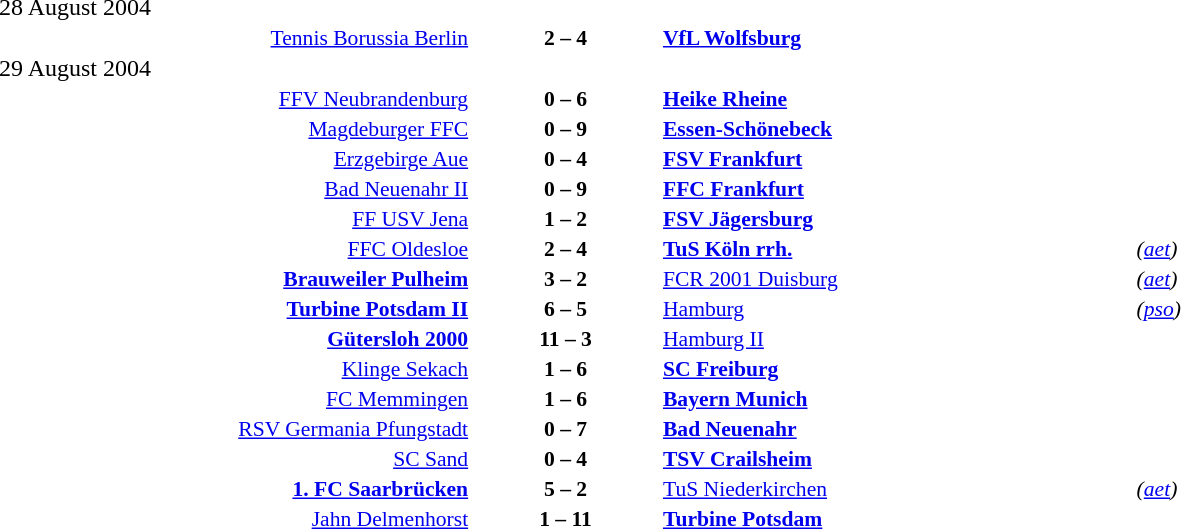<table width=100% cellspacing=1>
<tr>
<th width=25%></th>
<th width=10%></th>
<th width=25%></th>
</tr>
<tr>
<td>28 August 2004</td>
</tr>
<tr style=font-size:90%>
<td align=right><a href='#'>Tennis Borussia Berlin</a></td>
<td align=center><strong>2 – 4</strong></td>
<td><strong><a href='#'>VfL Wolfsburg</a></strong></td>
</tr>
<tr>
<td>29 August 2004</td>
</tr>
<tr style=font-size:90%>
<td align=right><a href='#'>FFV Neubrandenburg</a></td>
<td align=center><strong>0 – 6</strong></td>
<td><strong><a href='#'>Heike Rheine</a></strong></td>
</tr>
<tr style=font-size:90%>
<td align=right><a href='#'>Magdeburger FFC</a></td>
<td align=center><strong>0 – 9</strong></td>
<td><strong><a href='#'>Essen-Schönebeck</a></strong></td>
</tr>
<tr style=font-size:90%>
<td align=right><a href='#'>Erzgebirge Aue</a></td>
<td align=center><strong>0 – 4</strong></td>
<td><strong><a href='#'>FSV Frankfurt</a></strong></td>
</tr>
<tr style=font-size:90%>
<td align=right><a href='#'>Bad Neuenahr II</a></td>
<td align=center><strong>0 – 9</strong></td>
<td><strong><a href='#'>FFC Frankfurt</a></strong></td>
</tr>
<tr style=font-size:90%>
<td align=right><a href='#'>FF USV Jena</a></td>
<td align=center><strong>1 – 2</strong></td>
<td><strong><a href='#'>FSV Jägersburg</a></strong></td>
</tr>
<tr style=font-size:90%>
<td align=right><a href='#'>FFC Oldesloe</a></td>
<td align=center><strong>2 – 4</strong></td>
<td><strong><a href='#'>TuS Köln rrh.</a></strong></td>
<td><em>(<a href='#'>aet</a>)</em></td>
</tr>
<tr style=font-size:90%>
<td align=right><strong><a href='#'>Brauweiler Pulheim</a></strong></td>
<td align=center><strong>3 – 2</strong></td>
<td><a href='#'>FCR 2001 Duisburg</a></td>
<td><em>(<a href='#'>aet</a>)</em></td>
</tr>
<tr style=font-size:90%>
<td align=right><strong><a href='#'>Turbine Potsdam II</a></strong></td>
<td align=center><strong>6 – 5</strong></td>
<td><a href='#'>Hamburg</a></td>
<td><em>(<a href='#'>pso</a>)</em></td>
</tr>
<tr style=font-size:90%>
<td align=right><strong><a href='#'>Gütersloh 2000</a></strong></td>
<td align=center><strong>11 – 3</strong></td>
<td><a href='#'>Hamburg II</a></td>
</tr>
<tr style=font-size:90%>
<td align=right><a href='#'>Klinge Sekach</a></td>
<td align=center><strong>1 – 6</strong></td>
<td><strong><a href='#'>SC Freiburg</a></strong></td>
</tr>
<tr style=font-size:90%>
<td align=right><a href='#'>FC Memmingen</a></td>
<td align=center><strong>1 – 6</strong></td>
<td><strong><a href='#'>Bayern Munich</a></strong></td>
</tr>
<tr style=font-size:90%>
<td align=right><a href='#'>RSV Germania Pfungstadt</a></td>
<td align=center><strong>0 – 7</strong></td>
<td><strong><a href='#'>Bad Neuenahr</a></strong></td>
</tr>
<tr style=font-size:90%>
<td align=right><a href='#'>SC Sand</a></td>
<td align=center><strong>0 – 4</strong></td>
<td><strong><a href='#'>TSV Crailsheim</a></strong></td>
</tr>
<tr style=font-size:90%>
<td align=right><strong><a href='#'>1. FC Saarbrücken</a></strong></td>
<td align=center><strong>5 – 2</strong></td>
<td><a href='#'>TuS Niederkirchen</a></td>
<td><em>(<a href='#'>aet</a>)</em></td>
</tr>
<tr style=font-size:90%>
<td align=right><a href='#'>Jahn Delmenhorst</a></td>
<td align=center><strong>1 – 11</strong></td>
<td><strong><a href='#'>Turbine Potsdam</a></strong></td>
</tr>
</table>
